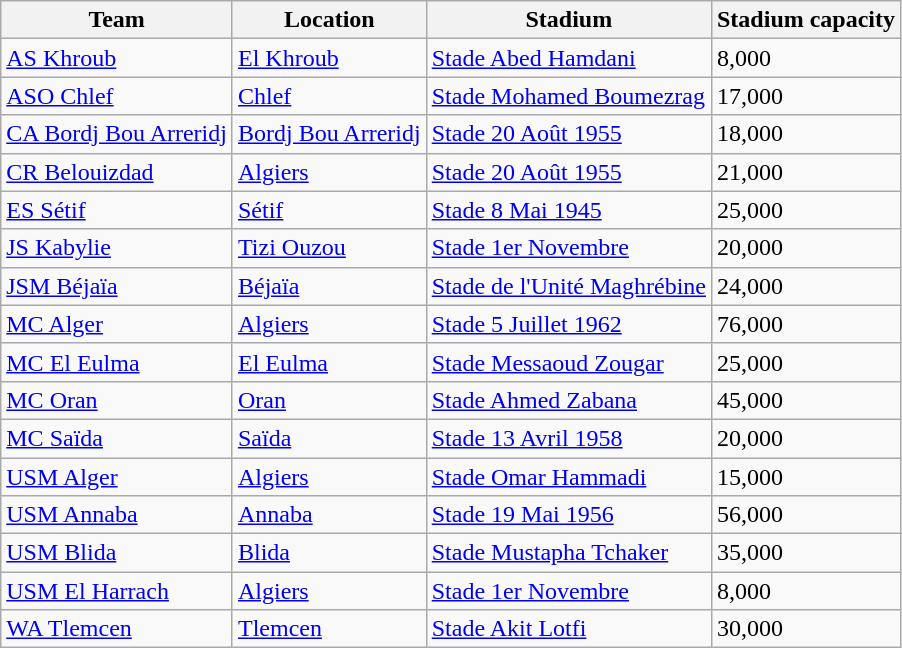<table class="wikitable sortable">
<tr>
<th>Team</th>
<th>Location</th>
<th>Stadium</th>
<th>Stadium capacity</th>
</tr>
<tr>
<td><a href='#'>AS Khroub</a></td>
<td><a href='#'>El Khroub</a></td>
<td><a href='#'>Stade Abed Hamdani</a></td>
<td>8,000</td>
</tr>
<tr>
<td><a href='#'>ASO Chlef</a></td>
<td><a href='#'>Chlef</a></td>
<td><a href='#'>Stade Mohamed Boumezrag</a></td>
<td>17,000</td>
</tr>
<tr>
<td><a href='#'>CA Bordj Bou Arreridj</a></td>
<td><a href='#'>Bordj Bou Arreridj</a></td>
<td><a href='#'>Stade 20 Août 1955</a></td>
<td>18,000</td>
</tr>
<tr>
<td><a href='#'>CR Belouizdad</a></td>
<td><a href='#'>Algiers</a></td>
<td><a href='#'>Stade 20 Août 1955</a></td>
<td>21,000</td>
</tr>
<tr>
<td><a href='#'>ES Sétif</a></td>
<td><a href='#'>Sétif</a></td>
<td><a href='#'>Stade 8 Mai 1945</a></td>
<td>25,000</td>
</tr>
<tr>
<td><a href='#'>JS Kabylie</a></td>
<td><a href='#'>Tizi Ouzou</a></td>
<td><a href='#'>Stade 1er Novembre</a></td>
<td>20,000</td>
</tr>
<tr>
<td><a href='#'>JSM Béjaïa</a></td>
<td><a href='#'>Béjaïa</a></td>
<td><a href='#'>Stade de l'Unité Maghrébine</a></td>
<td>24,000</td>
</tr>
<tr>
<td><a href='#'>MC Alger</a></td>
<td><a href='#'>Algiers</a></td>
<td><a href='#'>Stade 5 Juillet 1962</a></td>
<td>76,000</td>
</tr>
<tr>
<td><a href='#'>MC El Eulma</a></td>
<td><a href='#'>El Eulma</a></td>
<td><a href='#'>Stade Messaoud Zougar</a></td>
<td>25,000</td>
</tr>
<tr>
<td><a href='#'>MC Oran</a></td>
<td><a href='#'>Oran</a></td>
<td><a href='#'>Stade Ahmed Zabana</a></td>
<td>45,000</td>
</tr>
<tr>
<td><a href='#'>MC Saïda</a></td>
<td><a href='#'>Saïda</a></td>
<td><a href='#'>Stade 13 Avril 1958</a></td>
<td>20,000</td>
</tr>
<tr>
<td><a href='#'>USM Alger</a></td>
<td><a href='#'>Algiers</a></td>
<td><a href='#'>Stade Omar Hammadi</a></td>
<td>15,000</td>
</tr>
<tr>
<td><a href='#'>USM Annaba</a></td>
<td><a href='#'>Annaba</a></td>
<td><a href='#'>Stade 19 Mai 1956</a></td>
<td>56,000</td>
</tr>
<tr>
<td><a href='#'>USM Blida</a></td>
<td><a href='#'>Blida</a></td>
<td><a href='#'>Stade Mustapha Tchaker</a></td>
<td>35,000</td>
</tr>
<tr>
<td><a href='#'>USM El Harrach</a></td>
<td><a href='#'>Algiers</a></td>
<td><a href='#'>Stade 1er Novembre</a></td>
<td>8,000</td>
</tr>
<tr>
<td><a href='#'>WA Tlemcen</a></td>
<td><a href='#'>Tlemcen</a></td>
<td><a href='#'>Stade Akit Lotfi</a></td>
<td>30,000</td>
</tr>
</table>
